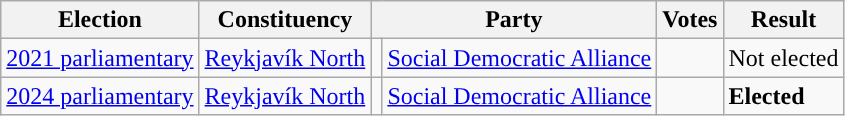<table class="wikitable" style="text-align:left;">
<tr>
<th scope=col>Election</th>
<th scope=col>Constituency</th>
<th scope=col colspan="2">Party</th>
<th scope=col>Votes</th>
<th scope=col>Result</th>
</tr>
<tr>
<td><a href='#'>2021 parliamentary</a></td>
<td><a href='#'>Reykjavík North</a></td>
<td style="background:"></td>
<td><a href='#'>Social Democratic Alliance</a></td>
<td align=right></td>
<td>Not elected</td>
</tr>
<tr>
<td><a href='#'>2024 parliamentary</a></td>
<td><a href='#'>Reykjavík North</a></td>
<td style="background:"></td>
<td><a href='#'>Social Democratic Alliance</a></td>
<td align=right></td>
<td><strong>Elected</strong></td>
</tr>
</table>
